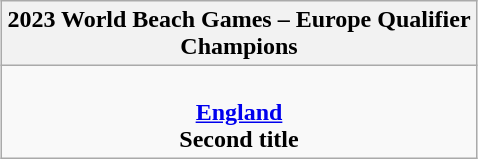<table class="wikitable" style="margin: 0 auto;">
<tr>
<th>2023 World Beach Games – Europe Qualifier<br>Champions</th>
</tr>
<tr>
<td align=center><br><strong><a href='#'>England</a></strong><br><strong>Second title</strong></td>
</tr>
</table>
